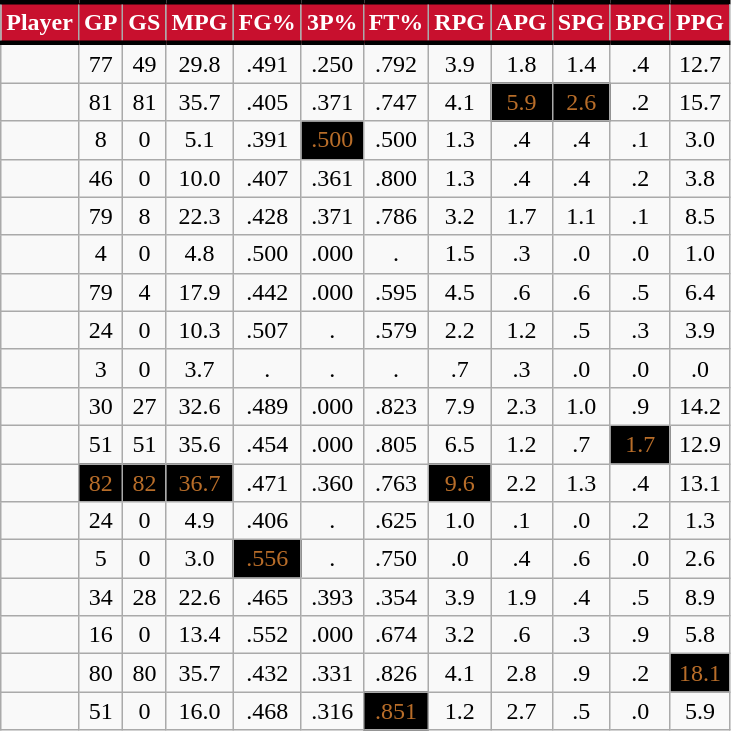<table class="wikitable sortable" style="text-align:right;">
<tr>
<th style="background:#C8102E; color:#FFFFFF; border-top:#010101 3px solid; border-bottom:#010101 3px solid;">Player</th>
<th style="background:#C8102E; color:#FFFFFF; border-top:#010101 3px solid; border-bottom:#010101 3px solid;">GP</th>
<th style="background:#C8102E; color:#FFFFFF; border-top:#010101 3px solid; border-bottom:#010101 3px solid;">GS</th>
<th style="background:#C8102E; color:#FFFFFF; border-top:#010101 3px solid; border-bottom:#010101 3px solid;">MPG</th>
<th style="background:#C8102E; color:#FFFFFF; border-top:#010101 3px solid; border-bottom:#010101 3px solid;">FG%</th>
<th style="background:#C8102E; color:#FFFFFF; border-top:#010101 3px solid; border-bottom:#010101 3px solid;">3P%</th>
<th style="background:#C8102E; color:#FFFFFF; border-top:#010101 3px solid; border-bottom:#010101 3px solid;">FT%</th>
<th style="background:#C8102E; color:#FFFFFF; border-top:#010101 3px solid; border-bottom:#010101 3px solid;">RPG</th>
<th style="background:#C8102E; color:#FFFFFF; border-top:#010101 3px solid; border-bottom:#010101 3px solid;">APG</th>
<th style="background:#C8102E; color:#FFFFFF; border-top:#010101 3px solid; border-bottom:#010101 3px solid;">SPG</th>
<th style="background:#C8102E; color:#FFFFFF; border-top:#010101 3px solid; border-bottom:#010101 3px solid;">BPG</th>
<th style="background:#C8102E; color:#FFFFFF; border-top:#010101 3px solid; border-bottom:#010101 3px solid;">PPG</th>
</tr>
<tr align="center" bgcolor="">
<td><strong></strong></td>
<td>77</td>
<td>49</td>
<td>29.8</td>
<td>.491</td>
<td>.250</td>
<td>.792</td>
<td>3.9</td>
<td>1.8</td>
<td>1.4</td>
<td>.4</td>
<td>12.7</td>
</tr>
<tr align="center" bgcolor="">
<td><strong></strong></td>
<td>81</td>
<td>81</td>
<td>35.7</td>
<td>.405</td>
<td>.371</td>
<td>.747</td>
<td>4.1</td>
<td style="background:#000000;color:#B86D29;">5.9</td>
<td style="background:#000000;color:#B86D29;">2.6</td>
<td>.2</td>
<td>15.7</td>
</tr>
<tr align="center" bgcolor="">
<td></td>
<td>8</td>
<td>0</td>
<td>5.1</td>
<td>.391</td>
<td style="background:#000000;color:#B86D29;">.500</td>
<td>.500</td>
<td>1.3</td>
<td>.4</td>
<td>.4</td>
<td>.1</td>
<td>3.0</td>
</tr>
<tr align="center" bgcolor="">
<td></td>
<td>46</td>
<td>0</td>
<td>10.0</td>
<td>.407</td>
<td>.361</td>
<td>.800</td>
<td>1.3</td>
<td>.4</td>
<td>.4</td>
<td>.2</td>
<td>3.8</td>
</tr>
<tr align="center" bgcolor="">
<td></td>
<td>79</td>
<td>8</td>
<td>22.3</td>
<td>.428</td>
<td>.371</td>
<td>.786</td>
<td>3.2</td>
<td>1.7</td>
<td>1.1</td>
<td>.1</td>
<td>8.5</td>
</tr>
<tr align="center" bgcolor="">
<td></td>
<td>4</td>
<td>0</td>
<td>4.8</td>
<td>.500</td>
<td>.000</td>
<td>.</td>
<td>1.5</td>
<td>.3</td>
<td>.0</td>
<td>.0</td>
<td>1.0</td>
</tr>
<tr align="center" bgcolor="">
<td></td>
<td>79</td>
<td>4</td>
<td>17.9</td>
<td>.442</td>
<td>.000</td>
<td>.595</td>
<td>4.5</td>
<td>.6</td>
<td>.6</td>
<td>.5</td>
<td>6.4</td>
</tr>
<tr align="center" bgcolor="">
<td></td>
<td>24</td>
<td>0</td>
<td>10.3</td>
<td>.507</td>
<td>.</td>
<td>.579</td>
<td>2.2</td>
<td>1.2</td>
<td>.5</td>
<td>.3</td>
<td>3.9</td>
</tr>
<tr align="center" bgcolor="">
<td></td>
<td>3</td>
<td>0</td>
<td>3.7</td>
<td>.</td>
<td>.</td>
<td>.</td>
<td>.7</td>
<td>.3</td>
<td>.0</td>
<td>.0</td>
<td>.0</td>
</tr>
<tr align="center" bgcolor="">
<td><strong></strong></td>
<td>30</td>
<td>27</td>
<td>32.6</td>
<td>.489</td>
<td>.000</td>
<td>.823</td>
<td>7.9</td>
<td>2.3</td>
<td>1.0</td>
<td>.9</td>
<td>14.2</td>
</tr>
<tr align="center" bgcolor="">
<td></td>
<td>51</td>
<td>51</td>
<td>35.6</td>
<td>.454</td>
<td>.000</td>
<td>.805</td>
<td>6.5</td>
<td>1.2</td>
<td>.7</td>
<td style="background:#000000;color:#B86D29;">1.7</td>
<td>12.9</td>
</tr>
<tr align="center" bgcolor="">
<td><strong></strong></td>
<td style="background:#000000;color:#B86D29;">82</td>
<td style="background:#000000;color:#B86D29;">82</td>
<td style="background:#000000;color:#B86D29;">36.7</td>
<td>.471</td>
<td>.360</td>
<td>.763</td>
<td style="background:#000000;color:#B86D29;">9.6</td>
<td>2.2</td>
<td>1.3</td>
<td>.4</td>
<td>13.1</td>
</tr>
<tr align="center" bgcolor="">
<td></td>
<td>24</td>
<td>0</td>
<td>4.9</td>
<td>.406</td>
<td>.</td>
<td>.625</td>
<td>1.0</td>
<td>.1</td>
<td>.0</td>
<td>.2</td>
<td>1.3</td>
</tr>
<tr align="center" bgcolor="">
<td></td>
<td>5</td>
<td>0</td>
<td>3.0</td>
<td style="background:#000000;color:#B86D29;">.556</td>
<td>.</td>
<td>.750</td>
<td>.0</td>
<td>.4</td>
<td>.6</td>
<td>.0</td>
<td>2.6</td>
</tr>
<tr align="center" bgcolor="">
<td></td>
<td>34</td>
<td>28</td>
<td>22.6</td>
<td>.465</td>
<td>.393</td>
<td>.354</td>
<td>3.9</td>
<td>1.9</td>
<td>.4</td>
<td>.5</td>
<td>8.9</td>
</tr>
<tr align="center" bgcolor="">
<td></td>
<td>16</td>
<td>0</td>
<td>13.4</td>
<td>.552</td>
<td>.000</td>
<td>.674</td>
<td>3.2</td>
<td>.6</td>
<td>.3</td>
<td>.9</td>
<td>5.8</td>
</tr>
<tr align="center" bgcolor="">
<td><strong></strong></td>
<td>80</td>
<td>80</td>
<td>35.7</td>
<td>.432</td>
<td>.331</td>
<td>.826</td>
<td>4.1</td>
<td>2.8</td>
<td>.9</td>
<td>.2</td>
<td style="background:#000000;color:#B86D29;">18.1</td>
</tr>
<tr align="center" bgcolor="">
<td></td>
<td>51</td>
<td>0</td>
<td>16.0</td>
<td>.468</td>
<td>.316</td>
<td style="background:#000000;color:#B86D29;">.851</td>
<td>1.2</td>
<td>2.7</td>
<td>.5</td>
<td>.0</td>
<td>5.9</td>
</tr>
</table>
